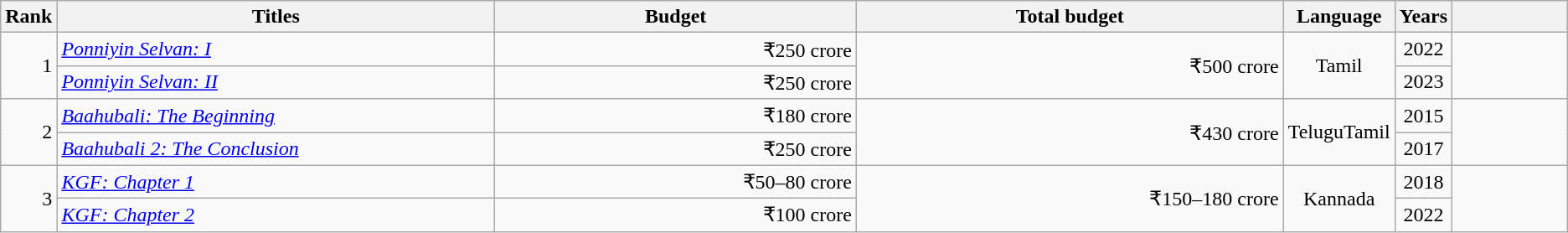<table class="wikitable sortable plainrowheaders">
<tr>
<th scope="col">Rank</th>
<th scope="col" style="width:30em;">Titles</th>
<th scope="col" style="width:25em;">Budget</th>
<th scope="col" style="width:30em;">Total budget</th>
<th>Language</th>
<th>Years</th>
<th class="unsortable" scope="col" style="width:8em;"></th>
</tr>
<tr>
<td rowspan="2" style="text-align:right" !scope="row">1</td>
<td><em><a href='#'>Ponniyin Selvan: I</a></em></td>
<td align="right">₹250 crore</td>
<td rowspan="2" align="right">₹500 crore</td>
<td rowspan="2" align="center">Tamil</td>
<td align="center">2022</td>
<td rowspan="2" align="center"></td>
</tr>
<tr>
<td><em><a href='#'>Ponniyin Selvan: II</a></em></td>
<td align="right">₹250 crore</td>
<td align="center">2023</td>
</tr>
<tr>
<td rowspan="2" style="text-align:right" !scope="row">2</td>
<td><em><a href='#'>Baahubali: The Beginning</a></em></td>
<td align="right">₹180 crore</td>
<td rowspan="2" align="right">₹430 crore</td>
<td rowspan="2" align="center">TeluguTamil</td>
<td align="center">2015</td>
<td rowspan="2" align="center"></td>
</tr>
<tr>
<td><em><a href='#'>Baahubali 2: The Conclusion</a></em></td>
<td align="right">₹250 crore</td>
<td align="center">2017</td>
</tr>
<tr>
<td rowspan="2" style="text-align:right" !scope="row">3</td>
<td><em><a href='#'>KGF: Chapter 1</a></em></td>
<td align="right">₹50–80 crore</td>
<td rowspan="2" align="right">₹150–180 crore</td>
<td rowspan="2" align="center">Kannada</td>
<td align="center">2018</td>
<td rowspan="2" align="center"></td>
</tr>
<tr>
<td><em><a href='#'>KGF: Chapter 2</a></em></td>
<td align="right">₹100 crore</td>
<td align="center">2022</td>
</tr>
</table>
